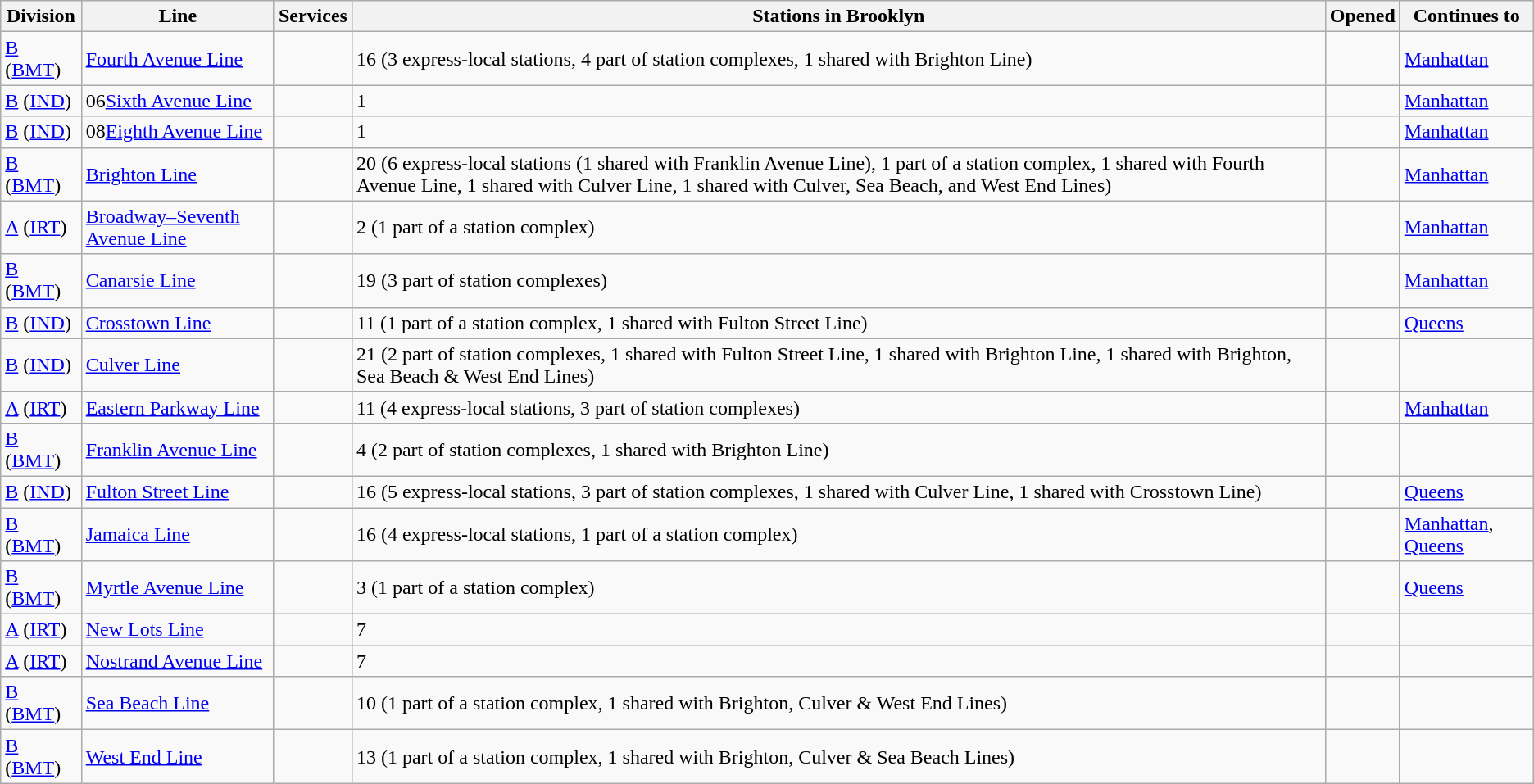<table class="wikitable sortable">
<tr>
<th>Division</th>
<th>Line</th>
<th class=unsortable>Services</th>
<th class=unsortable>Stations in Brooklyn</th>
<th>Opened</th>
<th>Continues to</th>
</tr>
<tr>
<td><a href='#'>B</a> (<a href='#'>BMT</a>)</td>
<td><a href='#'>Fourth Avenue Line</a></td>
<td></td>
<td>16 (3 express-local stations, 4 part of station complexes, 1 shared with Brighton Line)</td>
<td></td>
<td><a href='#'>Manhattan</a></td>
</tr>
<tr>
<td><a href='#'>B</a> (<a href='#'>IND</a>)</td>
<td> <span>06</span><a href='#'>Sixth Avenue Line</a></td>
<td></td>
<td>1</td>
<td></td>
<td><a href='#'>Manhattan</a></td>
</tr>
<tr>
<td><a href='#'>B</a> (<a href='#'>IND</a>)</td>
<td> <span>08</span><a href='#'>Eighth Avenue Line</a></td>
<td></td>
<td>1</td>
<td></td>
<td><a href='#'>Manhattan</a></td>
</tr>
<tr>
<td><a href='#'>B</a> (<a href='#'>BMT</a>)</td>
<td><a href='#'>Brighton Line</a></td>
<td></td>
<td>20 (6 express-local stations (1 shared with Franklin Avenue Line), 1 part of a station complex, 1 shared with Fourth Avenue Line, 1 shared with Culver Line, 1 shared with Culver, Sea Beach, and West End Lines)</td>
<td></td>
<td><a href='#'>Manhattan</a></td>
</tr>
<tr>
<td><a href='#'>A</a> (<a href='#'>IRT</a>)</td>
<td> <a href='#'>Broadway–Seventh Avenue Line</a></td>
<td></td>
<td>2 (1 part of a station complex)</td>
<td></td>
<td><a href='#'>Manhattan</a></td>
</tr>
<tr>
<td><a href='#'>B</a> (<a href='#'>BMT</a>)</td>
<td> <a href='#'>Canarsie Line</a></td>
<td></td>
<td>19 (3 part of station complexes)</td>
<td></td>
<td><a href='#'>Manhattan</a></td>
</tr>
<tr>
<td><a href='#'>B</a> (<a href='#'>IND</a>)</td>
<td> <a href='#'>Crosstown Line</a></td>
<td></td>
<td>11 (1 part of a station complex, 1 shared with Fulton Street Line)</td>
<td></td>
<td><a href='#'>Queens</a></td>
</tr>
<tr>
<td><a href='#'>B</a> (<a href='#'>IND</a>)</td>
<td><a href='#'>Culver Line</a></td>
<td></td>
<td>21 (2 part of station complexes, 1 shared with Fulton Street Line, 1 shared with Brighton Line, 1 shared with Brighton, Sea Beach & West End Lines)</td>
<td></td>
<td></td>
</tr>
<tr>
<td><a href='#'>A</a> (<a href='#'>IRT</a>)</td>
<td><a href='#'>Eastern Parkway Line</a></td>
<td></td>
<td>11 (4 express-local stations, 3 part of station complexes)</td>
<td></td>
<td><a href='#'>Manhattan</a></td>
</tr>
<tr>
<td><a href='#'>B</a> (<a href='#'>BMT</a>)</td>
<td><a href='#'>Franklin Avenue Line</a></td>
<td></td>
<td>4 (2 part of station complexes, 1 shared with Brighton Line)</td>
<td></td>
<td></td>
</tr>
<tr>
<td><a href='#'>B</a> (<a href='#'>IND</a>)</td>
<td><a href='#'>Fulton Street Line</a></td>
<td></td>
<td>16 (5 express-local stations, 3 part of station complexes, 1 shared with Culver Line, 1 shared with Crosstown Line)</td>
<td></td>
<td><a href='#'>Queens</a></td>
</tr>
<tr>
<td><a href='#'>B</a> (<a href='#'>BMT</a>)</td>
<td><a href='#'>Jamaica Line</a></td>
<td></td>
<td>16 (4 express-local stations, 1 part of a station complex)</td>
<td></td>
<td><a href='#'>Manhattan</a>, <a href='#'>Queens</a></td>
</tr>
<tr>
<td><a href='#'>B</a> (<a href='#'>BMT</a>)</td>
<td><a href='#'>Myrtle Avenue Line</a></td>
<td></td>
<td>3 (1 part of a station complex)</td>
<td></td>
<td><a href='#'>Queens</a></td>
</tr>
<tr>
<td><a href='#'>A</a> (<a href='#'>IRT</a>)</td>
<td><a href='#'>New Lots Line</a></td>
<td></td>
<td>7</td>
<td></td>
<td></td>
</tr>
<tr>
<td><a href='#'>A</a> (<a href='#'>IRT</a>)</td>
<td><a href='#'>Nostrand Avenue Line</a></td>
<td></td>
<td>7</td>
<td></td>
<td></td>
</tr>
<tr>
<td><a href='#'>B</a> (<a href='#'>BMT</a>)</td>
<td><a href='#'>Sea Beach Line</a></td>
<td></td>
<td>10 (1 part of a station complex, 1 shared with Brighton, Culver & West End Lines)</td>
<td></td>
<td></td>
</tr>
<tr>
<td><a href='#'>B</a> (<a href='#'>BMT</a>)</td>
<td><a href='#'>West End Line</a></td>
<td></td>
<td>13 (1 part of a station complex, 1 shared with Brighton, Culver & Sea Beach Lines)</td>
<td></td>
<td></td>
</tr>
</table>
